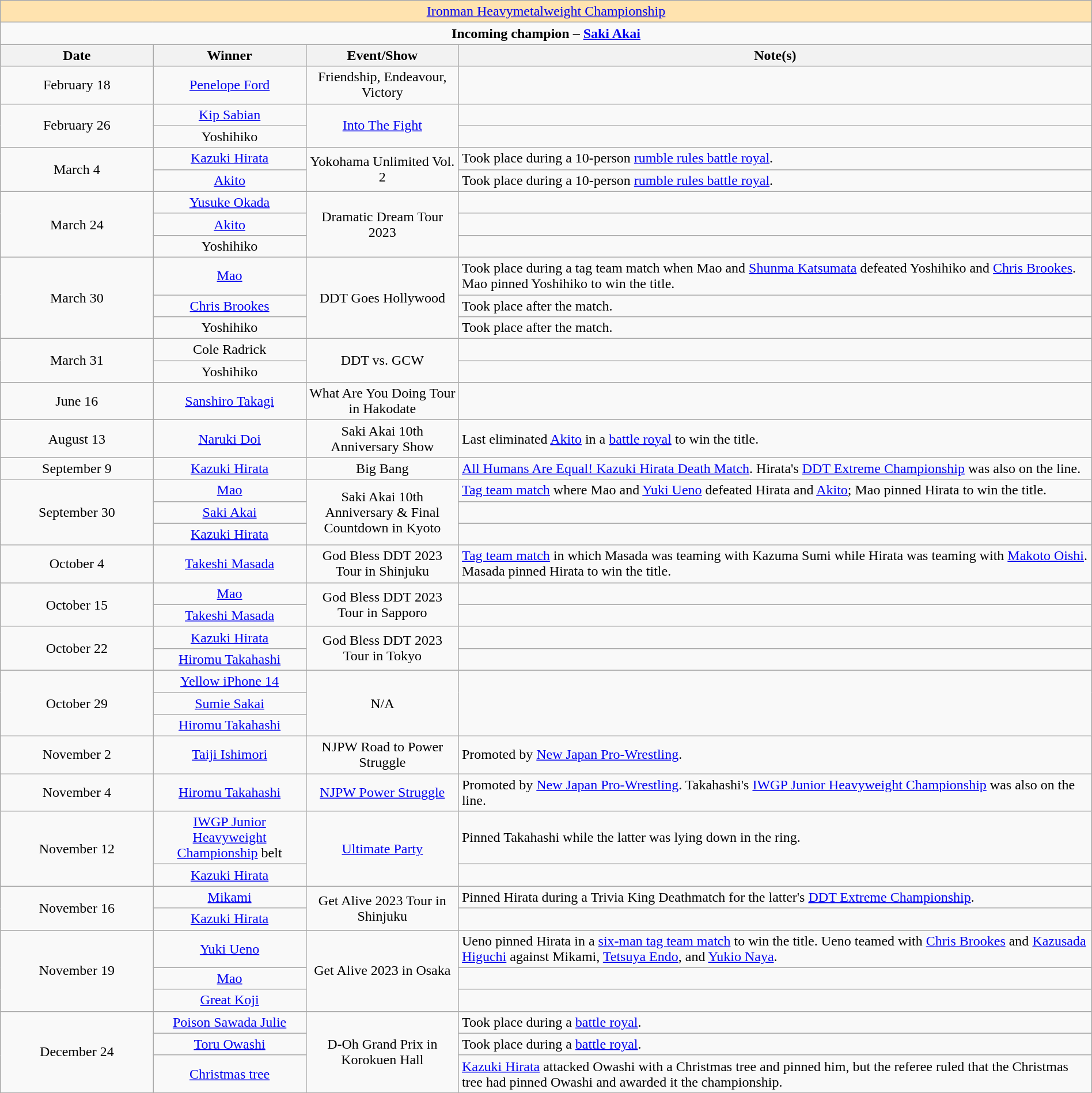<table class="wikitable" style="text-align:center; width:100%;">
<tr style="background:#ffe3af;">
<td colspan="5" style="text-align: center;"><a href='#'>Ironman Heavymetalweight Championship</a></td>
</tr>
<tr>
<td colspan="5" style="text-align: center;"><strong>Incoming champion – <a href='#'>Saki Akai</a></strong></td>
</tr>
<tr>
<th width=14%>Date</th>
<th width=14%>Winner</th>
<th width=14%>Event/Show</th>
<th width=58%>Note(s)</th>
</tr>
<tr>
<td>February 18</td>
<td><a href='#'>Penelope Ford</a></td>
<td>Friendship, Endeavour, Victory</td>
<td></td>
</tr>
<tr>
<td rowspan=2>February 26</td>
<td><a href='#'>Kip Sabian</a></td>
<td rowspan=2><a href='#'>Into The Fight</a></td>
<td></td>
</tr>
<tr>
<td>Yoshihiko</td>
<td></td>
</tr>
<tr>
<td rowspan=2>March 4</td>
<td><a href='#'>Kazuki Hirata</a></td>
<td rowspan=2>Yokohama Unlimited Vol. 2</td>
<td align=left>Took place during a 10-person <a href='#'>rumble rules battle royal</a>.</td>
</tr>
<tr>
<td><a href='#'>Akito</a></td>
<td align=left>Took place during a 10-person <a href='#'>rumble rules battle royal</a>.</td>
</tr>
<tr>
<td rowspan=3>March 24</td>
<td><a href='#'>Yusuke Okada</a></td>
<td rowspan=3>Dramatic Dream Tour 2023</td>
<td></td>
</tr>
<tr>
<td><a href='#'>Akito</a></td>
<td></td>
</tr>
<tr>
<td>Yoshihiko</td>
<td></td>
</tr>
<tr>
<td rowspan=3>March 30</td>
<td><a href='#'>Mao</a></td>
<td rowspan=3>DDT Goes Hollywood</td>
<td align=left>Took place during a tag team match when Mao and <a href='#'>Shunma Katsumata</a> defeated Yoshihiko and <a href='#'>Chris Brookes</a>. Mao pinned Yoshihiko to win the title.</td>
</tr>
<tr>
<td><a href='#'>Chris Brookes</a></td>
<td align=left>Took place after the match.</td>
</tr>
<tr>
<td>Yoshihiko</td>
<td align=left>Took place after the match.</td>
</tr>
<tr>
<td rowspan=2>March 31</td>
<td>Cole Radrick</td>
<td rowspan=2>DDT vs. GCW</td>
<td></td>
</tr>
<tr>
<td>Yoshihiko</td>
<td></td>
</tr>
<tr>
<td>June 16<br></td>
<td><a href='#'>Sanshiro Takagi</a></td>
<td>What Are You Doing Tour in Hakodate</td>
<td></td>
</tr>
<tr>
<td>August 13</td>
<td><a href='#'>Naruki Doi</a></td>
<td>Saki Akai 10th Anniversary Show</td>
<td align=left>Last eliminated <a href='#'>Akito</a> in a <a href='#'>battle royal</a> to win the title.</td>
</tr>
<tr>
<td>September 9</td>
<td><a href='#'>Kazuki Hirata</a></td>
<td>Big Bang</td>
<td align=left><a href='#'>All Humans Are Equal! Kazuki Hirata Death Match</a>. Hirata's <a href='#'>DDT Extreme Championship</a> was also on the line.</td>
</tr>
<tr>
<td rowspan=3>September 30<br></td>
<td><a href='#'>Mao</a></td>
<td rowspan=3>Saki Akai 10th Anniversary & Final Countdown in Kyoto</td>
<td align=left><a href='#'>Tag team match</a> where Mao and <a href='#'>Yuki Ueno</a> defeated Hirata and <a href='#'>Akito</a>; Mao pinned Hirata to win the title.</td>
</tr>
<tr>
<td><a href='#'>Saki Akai</a></td>
<td></td>
</tr>
<tr>
<td><a href='#'>Kazuki Hirata</a></td>
<td></td>
</tr>
<tr>
<td>October 4</td>
<td><a href='#'>Takeshi Masada</a></td>
<td>God Bless DDT 2023 Tour in Shinjuku</td>
<td align=left><a href='#'>Tag team match</a> in which Masada was teaming with Kazuma Sumi while Hirata was teaming with <a href='#'>Makoto Oishi</a>. Masada pinned Hirata to win the title.</td>
</tr>
<tr>
<td rowspan=2>October 15</td>
<td><a href='#'>Mao</a></td>
<td rowspan=2>God Bless DDT 2023 Tour in Sapporo<br></td>
<td></td>
</tr>
<tr>
<td><a href='#'>Takeshi Masada</a></td>
<td></td>
</tr>
<tr>
<td rowspan=2>October 22</td>
<td><a href='#'>Kazuki Hirata</a></td>
<td rowspan=2>God Bless DDT 2023 Tour in Tokyo</td>
<td></td>
</tr>
<tr>
<td><a href='#'>Hiromu Takahashi</a></td>
<td></td>
</tr>
<tr>
<td rowspan=3>October 29</td>
<td><a href='#'>Yellow iPhone 14</a></td>
<td rowspan=3>N/A</td>
</tr>
<tr>
<td><a href='#'>Sumie Sakai</a></td>
</tr>
<tr>
<td><a href='#'>Hiromu Takahashi</a></td>
</tr>
<tr>
<td>November 2</td>
<td><a href='#'>Taiji Ishimori</a></td>
<td>NJPW Road to Power Struggle</td>
<td align=left>Promoted by <a href='#'>New Japan Pro-Wrestling</a>.</td>
</tr>
<tr>
<td>November 4</td>
<td><a href='#'>Hiromu Takahashi</a></td>
<td><a href='#'>NJPW Power Struggle</a></td>
<td align=left>Promoted by <a href='#'>New Japan Pro-Wrestling</a>. Takahashi's <a href='#'>IWGP Junior Heavyweight Championship</a> was also on the line.</td>
</tr>
<tr>
<td rowspan=2>November 12</td>
<td><a href='#'>IWGP Junior Heavyweight Championship</a> belt</td>
<td rowspan=2><a href='#'>Ultimate Party</a></td>
<td align=left>Pinned Takahashi while the latter was lying down in the ring.</td>
</tr>
<tr>
<td><a href='#'>Kazuki Hirata</a></td>
<td></td>
</tr>
<tr>
<td rowspan=2>November 16</td>
<td><a href='#'>Mikami</a></td>
<td rowspan=2>Get Alive 2023 Tour in Shinjuku</td>
<td align=left>Pinned Hirata during a Trivia King Deathmatch for the latter's <a href='#'>DDT Extreme Championship</a>.</td>
</tr>
<tr>
<td><a href='#'>Kazuki Hirata</a></td>
<td></td>
</tr>
<tr>
<td rowspan=3>November 19</td>
<td><a href='#'>Yuki Ueno</a></td>
<td rowspan=3>Get Alive 2023 in Osaka</td>
<td align=left>Ueno pinned Hirata in a <a href='#'>six-man tag team match</a> to win the title. Ueno teamed with <a href='#'>Chris Brookes</a> and <a href='#'>Kazusada Higuchi</a> against Mikami, <a href='#'>Tetsuya Endo</a>, and <a href='#'>Yukio Naya</a>.</td>
</tr>
<tr>
<td><a href='#'>Mao</a></td>
<td></td>
</tr>
<tr>
<td><a href='#'>Great Koji</a></td>
<td></td>
</tr>
<tr>
<td rowspan=3>December 24</td>
<td><a href='#'>Poison Sawada Julie</a></td>
<td rowspan=3>D-Oh Grand Prix in Korokuen Hall</td>
<td align=left>Took place during a <a href='#'>battle royal</a>.</td>
</tr>
<tr>
<td><a href='#'>Toru Owashi</a></td>
<td align=left>Took place during a <a href='#'>battle royal</a>.</td>
</tr>
<tr>
<td><a href='#'>Christmas tree</a></td>
<td align=left><a href='#'>Kazuki Hirata</a> attacked Owashi with a Christmas tree and pinned him, but the referee ruled that the Christmas tree had pinned Owashi and awarded it the championship.</td>
</tr>
</table>
